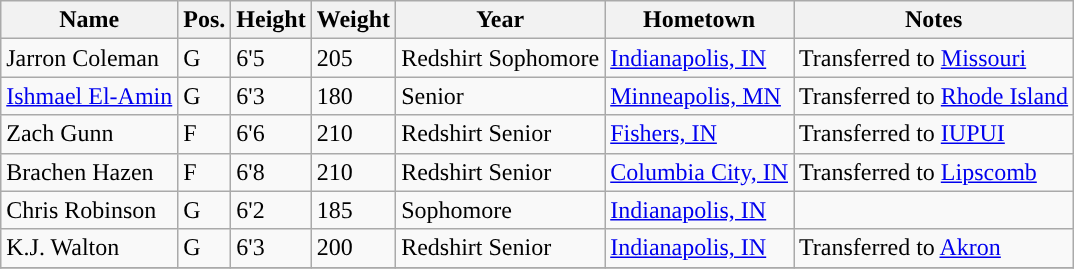<table class="wikitable sortable" border="1">
<tr align=center>
<th>Name</th>
<th>Pos.</th>
<th>Height</th>
<th>Weight</th>
<th>Year</th>
<th>Hometown</th>
<th>Notes</th>
</tr>
<tr>
<td>Jarron Coleman</td>
<td>G</td>
<td>6'5</td>
<td>205</td>
<td>Redshirt Sophomore</td>
<td><a href='#'>Indianapolis, IN</a></td>
<td>Transferred to <a href='#'>Missouri</a></td>
</tr>
<tr>
<td><a href='#'>Ishmael El-Amin</a></td>
<td>G</td>
<td>6'3</td>
<td>180</td>
<td>Senior</td>
<td><a href='#'> Minneapolis, MN</a></td>
<td>Transferred to <a href='#'>Rhode Island</a></td>
</tr>
<tr>
<td>Zach Gunn</td>
<td>F</td>
<td>6'6</td>
<td>210</td>
<td>Redshirt Senior</td>
<td><a href='#'>Fishers, IN</a></td>
<td>Transferred to <a href='#'>IUPUI</a></td>
</tr>
<tr>
<td>Brachen Hazen</td>
<td>F</td>
<td>6'8</td>
<td>210</td>
<td>Redshirt Senior</td>
<td><a href='#'>Columbia City, IN</a></td>
<td>Transferred to <a href='#'>Lipscomb</a></td>
</tr>
<tr>
<td>Chris Robinson</td>
<td>G</td>
<td>6'2</td>
<td>185</td>
<td>Sophomore</td>
<td><a href='#'>Indianapolis, IN</a></td>
<td></td>
</tr>
<tr>
<td>K.J. Walton</td>
<td>G</td>
<td>6'3</td>
<td>200</td>
<td>Redshirt Senior</td>
<td><a href='#'>Indianapolis, IN</a></td>
<td>Transferred to <a href='#'>Akron</a></td>
</tr>
<tr>
</tr>
</table>
